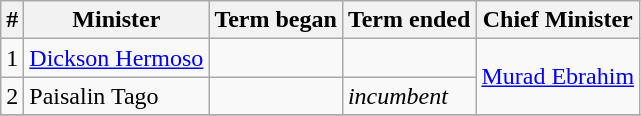<table class="wikitable">
<tr>
<th>#</th>
<th>Minister</th>
<th>Term began</th>
<th>Term ended</th>
<th>Chief Minister</th>
</tr>
<tr>
<td>1</td>
<td><a href='#'>Dickson Hermoso</a></td>
<td></td>
<td></td>
<td rowspan=2><a href='#'>Murad Ebrahim</a></td>
</tr>
<tr>
<td>2</td>
<td>Paisalin Tago</td>
<td></td>
<td><em>incumbent</em></td>
</tr>
<tr>
</tr>
</table>
